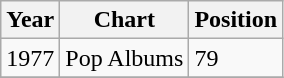<table class="wikitable plainrowheaders">
<tr>
<th align="left">Year</th>
<th align="left">Chart</th>
<th align="left">Position</th>
</tr>
<tr>
<td align="left">1977</td>
<td align="left">Pop Albums</td>
<td align="left">79</td>
</tr>
<tr>
</tr>
</table>
